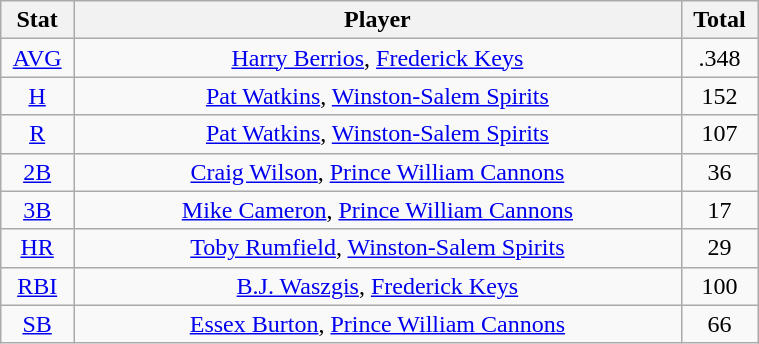<table class="wikitable" width="40%" style="text-align:center;">
<tr>
<th width="5%">Stat</th>
<th width="60%">Player</th>
<th width="5%">Total</th>
</tr>
<tr>
<td><a href='#'>AVG</a></td>
<td><a href='#'>Harry Berrios</a>, <a href='#'>Frederick Keys</a></td>
<td>.348</td>
</tr>
<tr>
<td><a href='#'>H</a></td>
<td><a href='#'>Pat Watkins</a>, <a href='#'>Winston-Salem Spirits</a></td>
<td>152</td>
</tr>
<tr>
<td><a href='#'>R</a></td>
<td><a href='#'>Pat Watkins</a>, <a href='#'>Winston-Salem Spirits</a></td>
<td>107</td>
</tr>
<tr>
<td><a href='#'>2B</a></td>
<td><a href='#'>Craig Wilson</a>, <a href='#'>Prince William Cannons</a></td>
<td>36</td>
</tr>
<tr>
<td><a href='#'>3B</a></td>
<td><a href='#'>Mike Cameron</a>, <a href='#'>Prince William Cannons</a></td>
<td>17</td>
</tr>
<tr>
<td><a href='#'>HR</a></td>
<td><a href='#'>Toby Rumfield</a>, <a href='#'>Winston-Salem Spirits</a></td>
<td>29</td>
</tr>
<tr>
<td><a href='#'>RBI</a></td>
<td><a href='#'>B.J. Waszgis</a>, <a href='#'>Frederick Keys</a></td>
<td>100</td>
</tr>
<tr>
<td><a href='#'>SB</a></td>
<td><a href='#'>Essex Burton</a>, <a href='#'>Prince William Cannons</a></td>
<td>66</td>
</tr>
</table>
